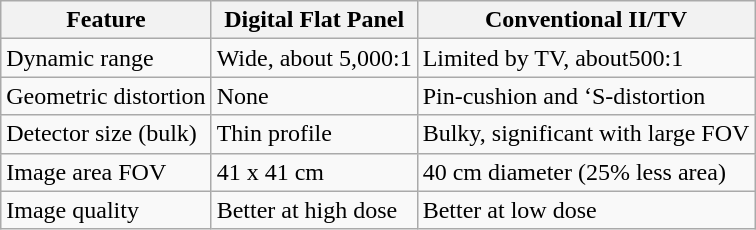<table class="wikitable">
<tr>
<th>Feature</th>
<th>Digital Flat Panel</th>
<th>Conventional II/TV</th>
</tr>
<tr>
<td>Dynamic range</td>
<td>Wide, about 5,000:1</td>
<td>Limited by TV, about500:1</td>
</tr>
<tr>
<td>Geometric distortion</td>
<td>None</td>
<td>Pin-cushion and ‘S-distortion</td>
</tr>
<tr>
<td>Detector size (bulk)</td>
<td>Thin profile</td>
<td>Bulky, significant with large FOV</td>
</tr>
<tr>
<td>Image area FOV</td>
<td>41 x 41 cm</td>
<td>40 cm diameter (25% less area)</td>
</tr>
<tr>
<td>Image quality</td>
<td>Better at high dose</td>
<td>Better at low dose</td>
</tr>
</table>
